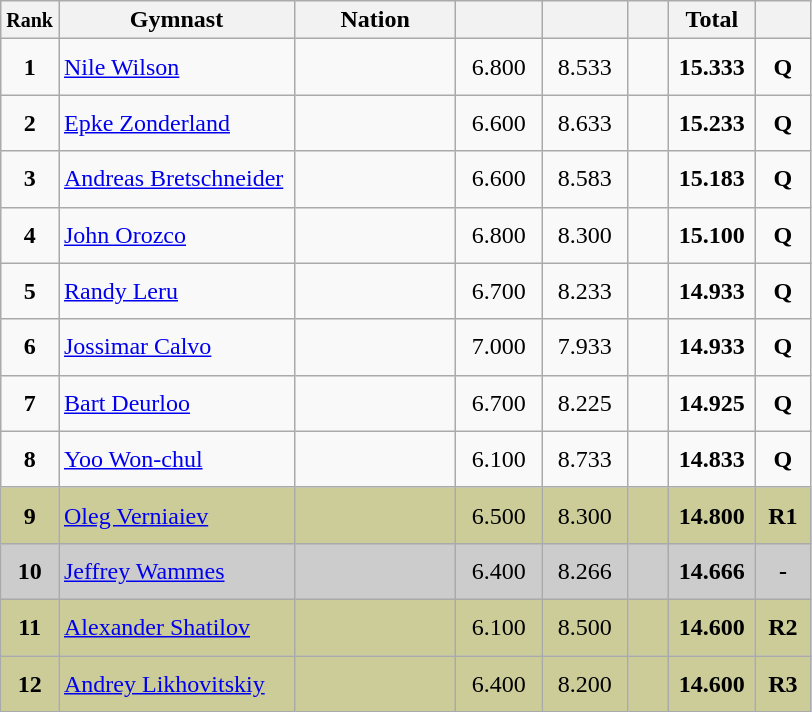<table class="wikitable sortable" style="text-align:center;">
<tr>
<th scope="col" style="width:15px;"><small>Rank</small></th>
<th scope="col" style="width:150px;">Gymnast</th>
<th scope="col" style="width:100px;">Nation</th>
<th scope="col" style="width:50px;"><small></small></th>
<th scope="col" style="width:50px;"><small></small></th>
<th scope="col" style="width:20px;"><small></small></th>
<th scope="col" style="width:50px;">Total</th>
<th scope="col" style="width:30px;"><small></small></th>
</tr>
<tr>
<td scope="row" style="text-align:center"><strong>1</strong></td>
<td style="height:30px; text-align:left;"><a href='#'>Nile Wilson</a></td>
<td style="text-align:left;"></td>
<td>6.800</td>
<td>8.533</td>
<td></td>
<td><strong>15.333</strong></td>
<td><strong>Q</strong></td>
</tr>
<tr>
<td scope="row" style="text-align:center"><strong>2</strong></td>
<td style="height:30px; text-align:left;"><a href='#'>Epke Zonderland</a></td>
<td style="text-align:left;"></td>
<td>6.600</td>
<td>8.633</td>
<td></td>
<td><strong>15.233</strong></td>
<td><strong>Q</strong></td>
</tr>
<tr>
<td scope="row" style="text-align:center"><strong>3</strong></td>
<td style="height:30px; text-align:left;"><a href='#'>Andreas Bretschneider</a></td>
<td style="text-align:left;"></td>
<td>6.600</td>
<td>8.583</td>
<td></td>
<td><strong>15.183</strong></td>
<td><strong>Q</strong></td>
</tr>
<tr>
<td scope="row" style="text-align:center"><strong>4</strong></td>
<td style="height:30px; text-align:left;"><a href='#'>John Orozco</a></td>
<td style="text-align:left;"></td>
<td>6.800</td>
<td>8.300</td>
<td></td>
<td><strong>15.100</strong></td>
<td><strong>Q</strong></td>
</tr>
<tr>
<td scope="row" style="text-align:center"><strong>5</strong></td>
<td style="height:30px; text-align:left;"><a href='#'>Randy Leru</a></td>
<td style="text-align:left;"></td>
<td>6.700</td>
<td>8.233</td>
<td></td>
<td><strong>14.933</strong></td>
<td><strong>Q</strong></td>
</tr>
<tr>
<td scope="row" style="text-align:center"><strong>6</strong></td>
<td style="height:30px; text-align:left;"><a href='#'>Jossimar Calvo</a></td>
<td style="text-align:left;"></td>
<td>7.000</td>
<td>7.933</td>
<td></td>
<td><strong>14.933</strong></td>
<td><strong>Q</strong></td>
</tr>
<tr>
<td scope="row" style="text-align:center"><strong>7</strong></td>
<td style="height:30px; text-align:left;"><a href='#'>Bart Deurloo</a></td>
<td style="text-align:left;"></td>
<td>6.700</td>
<td>8.225</td>
<td></td>
<td><strong>14.925</strong></td>
<td><strong>Q</strong></td>
</tr>
<tr>
<td scope="row" style="text-align:center"><strong>8</strong></td>
<td style="height:30px; text-align:left;"><a href='#'>Yoo Won-chul</a></td>
<td style="text-align:left;"></td>
<td>6.100</td>
<td>8.733</td>
<td></td>
<td><strong>14.833</strong></td>
<td><strong>Q</strong></td>
</tr>
<tr style="background:#CCCC99;">
<td scope="row" style="text-align:center"><strong>9</strong></td>
<td style="height:30px; text-align:left;"><a href='#'>Oleg Verniaiev</a></td>
<td style="text-align:left;"></td>
<td>6.500</td>
<td>8.300</td>
<td></td>
<td><strong>14.800</strong></td>
<td><strong>R1</strong></td>
</tr>
<tr style="background:#cccccc;">
<td scope="row" style="text-align:center"><strong>10</strong></td>
<td style="height:30px; text-align:left;"><a href='#'>Jeffrey Wammes</a></td>
<td style="text-align:left;"></td>
<td>6.400</td>
<td>8.266</td>
<td></td>
<td><strong>14.666</strong></td>
<td><strong>-</strong></td>
</tr>
<tr style="background:#CCCC99;">
<td scope="row" style="text-align:center"><strong>11</strong></td>
<td style="height:30px; text-align:left;"><a href='#'>Alexander Shatilov</a></td>
<td style="text-align:left;"></td>
<td>6.100</td>
<td>8.500</td>
<td></td>
<td><strong>14.600</strong></td>
<td><strong>R2</strong></td>
</tr>
<tr style="background:#CCCC99;">
<td scope="row" style="text-align:center"><strong>12</strong></td>
<td style="height:30px; text-align:left;"><a href='#'>Andrey Likhovitskiy</a></td>
<td style="text-align:left;"></td>
<td>6.400</td>
<td>8.200</td>
<td></td>
<td><strong>14.600</strong></td>
<td><strong>R3</strong></td>
</tr>
</table>
